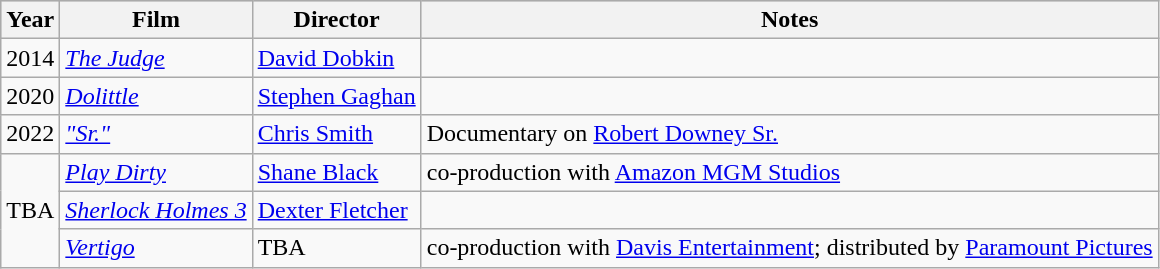<table class="wikitable">
<tr style="background:#ccc; text-align:center;">
<th>Year</th>
<th>Film</th>
<th>Director</th>
<th>Notes</th>
</tr>
<tr>
<td>2014</td>
<td><em><a href='#'>The Judge</a></em></td>
<td><a href='#'>David Dobkin</a></td>
<td></td>
</tr>
<tr>
<td>2020</td>
<td><em><a href='#'>Dolittle</a></em></td>
<td><a href='#'>Stephen Gaghan</a></td>
<td></td>
</tr>
<tr>
<td>2022</td>
<td><em><a href='#'>"Sr."</a></em></td>
<td><a href='#'>Chris Smith</a></td>
<td>Documentary on <a href='#'>Robert Downey Sr.</a></td>
</tr>
<tr>
<td rowspan="3">TBA</td>
<td><em><a href='#'>Play Dirty</a></em></td>
<td><a href='#'>Shane Black</a></td>
<td>co-production with <a href='#'>Amazon MGM Studios</a></td>
</tr>
<tr>
<td><em><a href='#'>Sherlock Holmes 3</a></em></td>
<td><a href='#'>Dexter Fletcher</a></td>
<td></td>
</tr>
<tr>
<td><em><a href='#'>Vertigo</a></em></td>
<td>TBA</td>
<td>co-production with <a href='#'>Davis Entertainment</a>; distributed by <a href='#'>Paramount Pictures</a></td>
</tr>
</table>
